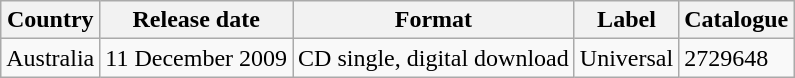<table class="wikitable">
<tr>
<th>Country</th>
<th>Release date</th>
<th>Format</th>
<th>Label</th>
<th>Catalogue</th>
</tr>
<tr>
<td>Australia</td>
<td>11 December 2009</td>
<td>CD single, digital download</td>
<td>Universal</td>
<td>2729648</td>
</tr>
</table>
